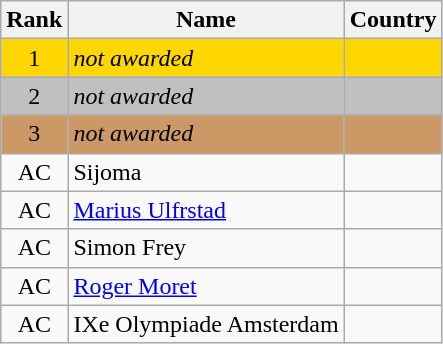<table class="wikitable sortable" style="text-align:center">
<tr>
<th>Rank</th>
<th>Name</th>
<th>Country</th>
</tr>
<tr bgcolor=gold>
<td>1</td>
<td align="left"><em>not awarded</em></td>
<td align="left"></td>
</tr>
<tr bgcolor=silver>
<td>2</td>
<td align="left"><em>not awarded</em></td>
<td align="left"></td>
</tr>
<tr bgcolor=#CC9966>
<td>3</td>
<td align="left"><em>not awarded</em></td>
<td align="left"></td>
</tr>
<tr>
<td>AC</td>
<td align="left">Sijoma</td>
<td align="left"></td>
</tr>
<tr>
<td>AC</td>
<td align="left"><a href='#'>Marius Ulfrstad</a></td>
<td align="left"></td>
</tr>
<tr>
<td>AC</td>
<td align="left">Simon Frey</td>
<td align="left"></td>
</tr>
<tr>
<td>AC</td>
<td align="left"><a href='#'>Roger Moret</a></td>
<td align="left"></td>
</tr>
<tr>
<td>AC</td>
<td align="left">IXe Olympiade Amsterdam</td>
<td align="left"></td>
</tr>
</table>
